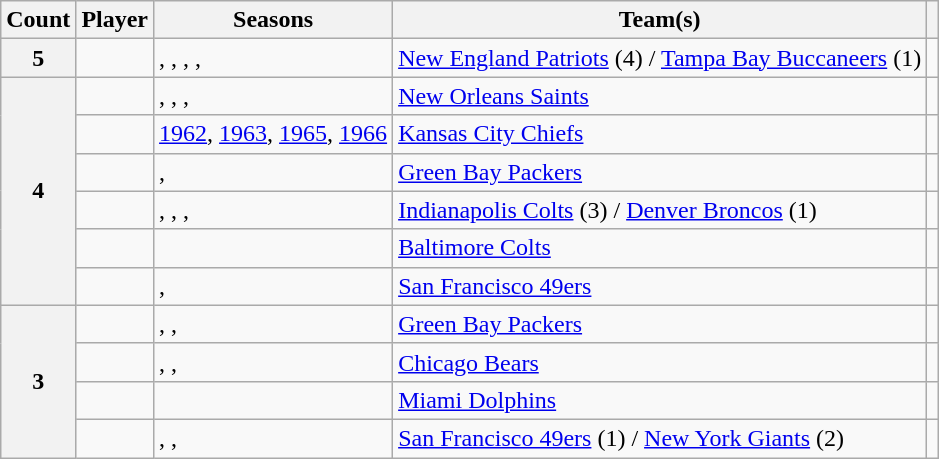<table class="sortable wikitable">
<tr>
<th scope=col>Count</th>
<th scope=col>Player</th>
<th scope=col>Seasons</th>
<th scope=col>Team(s)</th>
<th scope=col class= "unsortable"></th>
</tr>
<tr>
<th scope=row>5</th>
<td></td>
<td>, , , , </td>
<td><a href='#'>New England Patriots</a> (4) / <a href='#'>Tampa Bay Buccaneers</a> (1)</td>
<td></td>
</tr>
<tr>
<th scope=rowgroup rowspan=6>4</th>
<td></td>
<td>, , , </td>
<td><a href='#'>New Orleans Saints</a></td>
<td></td>
</tr>
<tr>
<td></td>
<td><a href='#'>1962</a>, <a href='#'>1963</a>, <a href='#'>1965</a>, <a href='#'>1966</a></td>
<td><a href='#'>Kansas City Chiefs</a></td>
<td></td>
</tr>
<tr>
<td></td>
<td>, </td>
<td><a href='#'>Green Bay Packers</a></td>
<td></td>
</tr>
<tr>
<td></td>
<td>, , , </td>
<td><a href='#'>Indianapolis Colts</a> (3) / <a href='#'>Denver Broncos</a> (1)</td>
<td></td>
</tr>
<tr>
<td></td>
<td></td>
<td><a href='#'>Baltimore Colts</a></td>
<td></td>
</tr>
<tr>
<td></td>
<td>, </td>
<td><a href='#'>San Francisco 49ers</a></td>
<td></td>
</tr>
<tr>
<th scope=rowgroup rowspan=4>3</th>
<td></td>
<td>, , </td>
<td><a href='#'>Green Bay Packers</a></td>
<td></td>
</tr>
<tr>
<td></td>
<td>, , </td>
<td><a href='#'>Chicago Bears</a></td>
<td></td>
</tr>
<tr>
<td></td>
<td></td>
<td><a href='#'>Miami Dolphins</a></td>
<td></td>
</tr>
<tr>
<td></td>
<td>, , </td>
<td><a href='#'>San Francisco 49ers</a> (1) / <a href='#'>New York Giants</a> (2)</td>
<td></td>
</tr>
</table>
